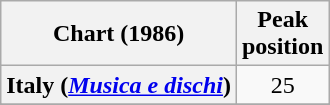<table class="wikitable sortable plainrowheaders" style="text-align:center">
<tr>
<th scope="col">Chart (1986)</th>
<th scope="col">Peak<br>position</th>
</tr>
<tr>
<th scope="row">Italy (<em><a href='#'>Musica e dischi</a></em>)</th>
<td>25</td>
</tr>
<tr>
</tr>
<tr>
</tr>
<tr>
</tr>
</table>
